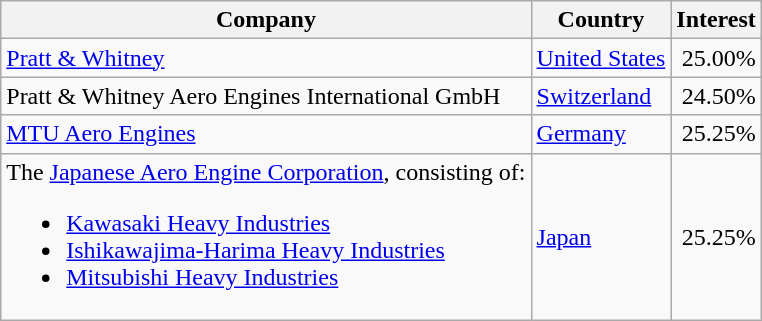<table class="wikitable sortable">
<tr>
<th>Company</th>
<th>Country</th>
<th>Interest</th>
</tr>
<tr>
<td><a href='#'>Pratt & Whitney</a></td>
<td><a href='#'>United States</a></td>
<td align=right>25.00%</td>
</tr>
<tr>
<td>Pratt & Whitney Aero Engines International GmbH</td>
<td><a href='#'>Switzerland</a></td>
<td align=right>24.50%</td>
</tr>
<tr>
<td><a href='#'>MTU Aero Engines</a></td>
<td><a href='#'>Germany</a></td>
<td align=right>25.25%</td>
</tr>
<tr>
<td valign="top">The <a href='#'>Japanese Aero Engine Corporation</a>, consisting of:<br><ul><li><a href='#'>Kawasaki Heavy Industries</a></li><li><a href='#'>Ishikawajima-Harima Heavy Industries</a></li><li><a href='#'>Mitsubishi Heavy Industries</a></li></ul></td>
<td><a href='#'>Japan</a></td>
<td align=right>25.25%</td>
</tr>
</table>
